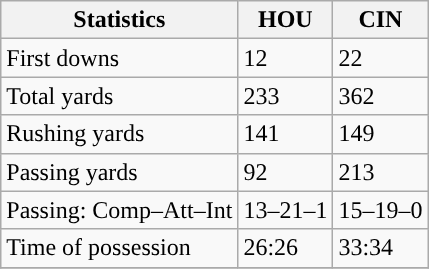<table class="wikitable" style="float: left;">
<tr>
<th>Statistics</th>
<th>HOU</th>
<th>CIN</th>
</tr>
<tr>
<td>First downs</td>
<td>12</td>
<td>22</td>
</tr>
<tr>
<td>Total yards</td>
<td>233</td>
<td>362</td>
</tr>
<tr>
<td>Rushing yards</td>
<td>141</td>
<td>149</td>
</tr>
<tr>
<td>Passing yards</td>
<td>92</td>
<td>213</td>
</tr>
<tr>
<td>Passing: Comp–Att–Int</td>
<td>13–21–1</td>
<td>15–19–0</td>
</tr>
<tr>
<td>Time of possession</td>
<td>26:26</td>
<td>33:34</td>
</tr>
<tr>
</tr>
</table>
